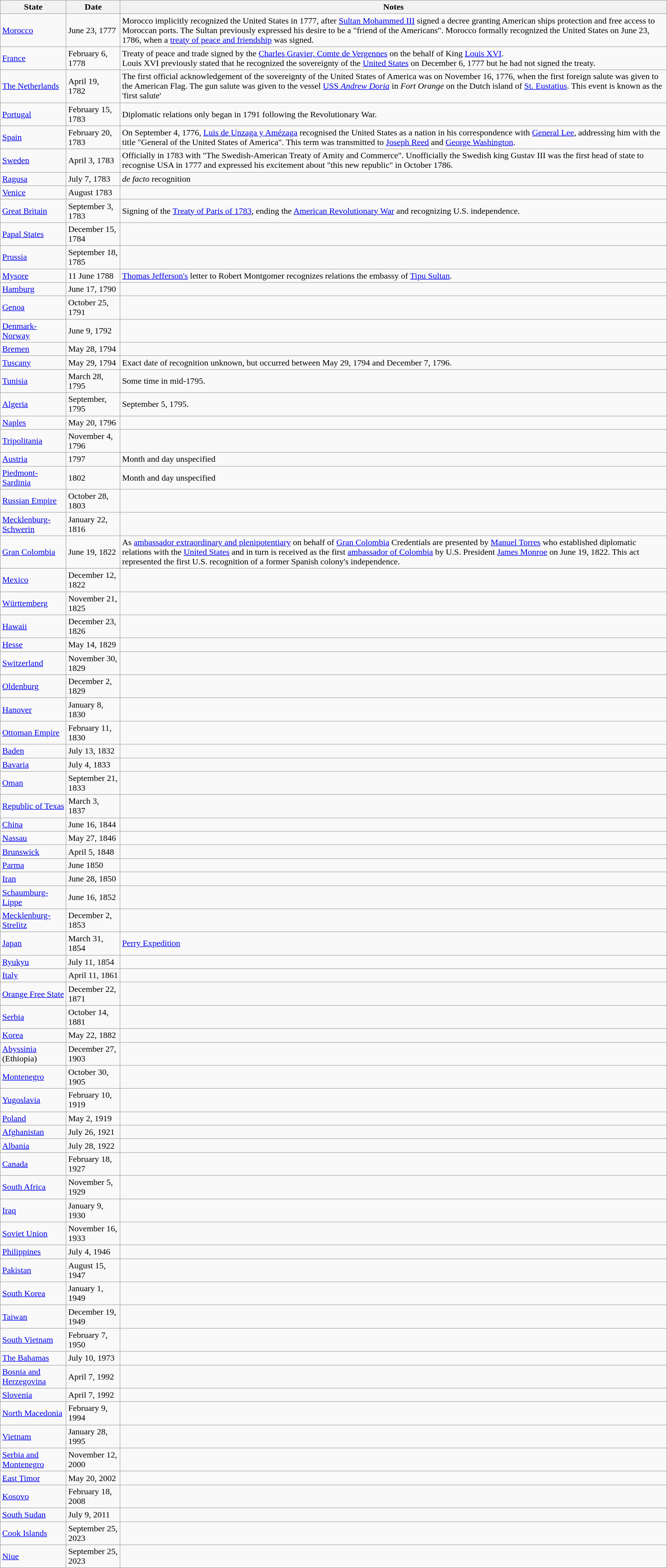<table class="wikitable sortable mw-collapsible">
<tr>
<th>State</th>
<th data-sort-type="date">Date</th>
<th>Notes</th>
</tr>
<tr>
<td><a href='#'>Morocco</a></td>
<td>June 23, 1777</td>
<td>Morocco implicitly recognized the United States in 1777, after <a href='#'>Sultan Mohammed III</a> signed a decree granting American ships protection and free access to Moroccan ports. The Sultan previously expressed his desire to be a "friend of the Americans". Morocco formally recognized the United States on June 23, 1786, when a <a href='#'>treaty of peace and friendship</a> was signed.</td>
</tr>
<tr>
<td><a href='#'>France</a></td>
<td>February 6, 1778</td>
<td>Treaty of peace and trade signed by the <a href='#'>Charles Gravier, Comte de Vergennes</a> on the behalf of King <a href='#'>Louis XVI</a>.<br>Louis XVI previously stated that he recognized the sovereignty of the <a href='#'>United States</a> on December 6, 1777 but he had not signed the treaty.</td>
</tr>
<tr>
<td><a href='#'>The Netherlands</a></td>
<td>April 19, 1782</td>
<td>The first official acknowledgement of the sovereignty of the United States of America was on November 16, 1776, when the first foreign salute was given to the American Flag. The gun salute was given to the vessel <a href='#'>USS <em>Andrew Doria</em></a> in <em>Fort Orange</em> on the Dutch island of <a href='#'>St. Eustatius</a>. This event is known as the 'first salute' </td>
</tr>
<tr>
<td><a href='#'>Portugal</a></td>
<td>February 15, 1783</td>
<td>Diplomatic relations only began in 1791 following the Revolutionary War.</td>
</tr>
<tr>
<td><a href='#'>Spain</a></td>
<td>February 20, 1783 </td>
<td>On September 4, 1776, <a href='#'>Luis de Unzaga y Amézaga</a> recognised the United States as a nation in his correspondence with <a href='#'>General Lee</a>, addressing him with the title "General of the United States of America". This term was transmitted to <a href='#'>Joseph Reed</a> and <a href='#'>George Washington</a>.</td>
</tr>
<tr>
<td><a href='#'>Sweden</a></td>
<td>April 3, 1783</td>
<td>Officially in 1783 with "The Swedish-American Treaty of Amity and Commerce". Unofficially the Swedish king Gustav III was the first head of state to recognise USA in 1777  and expressed his excitement about "this new republic" in October 1786.</td>
</tr>
<tr>
<td><a href='#'>Ragusa</a></td>
<td>July 7, 1783</td>
<td><em>de facto</em> recognition</td>
</tr>
<tr>
<td><a href='#'>Venice</a></td>
<td>August 1783</td>
<td></td>
</tr>
<tr>
<td><a href='#'>Great Britain</a></td>
<td>September 3, 1783</td>
<td>Signing of the <a href='#'>Treaty of Paris of 1783</a>, ending the <a href='#'>American Revolutionary War</a> and recognizing U.S. independence.</td>
</tr>
<tr>
<td><a href='#'>Papal States</a></td>
<td>December 15, 1784</td>
<td></td>
</tr>
<tr>
<td><a href='#'>Prussia</a></td>
<td>September 18, 1785</td>
<td></td>
</tr>
<tr>
<td><a href='#'>Mysore</a></td>
<td>11 June 1788</td>
<td><a href='#'>Thomas Jefferson's</a> letter to Robert Montgomer recognizes relations the embassy of <a href='#'>Tipu Sultan</a>.</td>
</tr>
<tr>
<td><a href='#'>Hamburg</a></td>
<td>June 17, 1790</td>
<td></td>
</tr>
<tr>
<td><a href='#'>Genoa</a></td>
<td>October 25, 1791</td>
<td></td>
</tr>
<tr>
<td><a href='#'>Denmark-Norway</a></td>
<td>June 9, 1792</td>
<td></td>
</tr>
<tr>
<td><a href='#'>Bremen</a></td>
<td>May 28, 1794</td>
<td></td>
</tr>
<tr>
<td><a href='#'>Tuscany</a></td>
<td>May 29, 1794</td>
<td>Exact date of recognition unknown, but occurred between May 29, 1794 and December 7, 1796.</td>
</tr>
<tr>
<td><a href='#'>Tunisia</a></td>
<td>March 28, 1795</td>
<td>Some time in mid-1795.</td>
</tr>
<tr>
<td><a href='#'>Algeria</a></td>
<td>September, 1795</td>
<td>September 5, 1795.</td>
</tr>
<tr>
<td><a href='#'>Naples</a></td>
<td>May 20, 1796</td>
<td></td>
</tr>
<tr>
<td><a href='#'>Tripolitania</a></td>
<td>November 4, 1796</td>
<td></td>
</tr>
<tr>
<td><a href='#'>Austria</a></td>
<td>1797</td>
<td>Month and day unspecified</td>
</tr>
<tr>
<td><a href='#'>Piedmont-Sardinia</a></td>
<td>1802</td>
<td>Month and day unspecified</td>
</tr>
<tr>
<td><a href='#'>Russian Empire</a></td>
<td>October 28, 1803</td>
<td></td>
</tr>
<tr>
<td><a href='#'>Mecklenburg-Schwerin</a></td>
<td>January 22, 1816</td>
<td></td>
</tr>
<tr>
<td><a href='#'>Gran Colombia</a></td>
<td>June 19, 1822</td>
<td>As <a href='#'>ambassador extraordinary and plenipotentiary</a> on behalf of <a href='#'>Gran Colombia</a> Credentials are presented by <a href='#'>Manuel Torres</a> who established diplomatic relations with the <a href='#'>United States</a> and in turn is received as the first <a href='#'>ambassador of Colombia</a> by U.S. President <a href='#'>James Monroe</a> on June 19, 1822. This act represented the first U.S. recognition of a former Spanish colony's independence.</td>
</tr>
<tr>
<td><a href='#'>Mexico</a></td>
<td>December 12, 1822</td>
<td></td>
</tr>
<tr>
<td><a href='#'>Württemberg</a></td>
<td>November 21, 1825</td>
<td></td>
</tr>
<tr>
<td><a href='#'>Hawaii</a></td>
<td>December 23, 1826</td>
<td></td>
</tr>
<tr>
<td><a href='#'>Hesse</a></td>
<td>May 14, 1829</td>
<td></td>
</tr>
<tr>
<td><a href='#'>Switzerland</a></td>
<td>November 30, 1829</td>
<td></td>
</tr>
<tr>
<td><a href='#'>Oldenburg</a></td>
<td>December 2, 1829</td>
<td></td>
</tr>
<tr>
<td><a href='#'>Hanover</a></td>
<td>January 8, 1830</td>
<td></td>
</tr>
<tr>
<td><a href='#'>Ottoman Empire</a></td>
<td>February 11, 1830</td>
<td></td>
</tr>
<tr>
<td><a href='#'>Baden</a></td>
<td>July 13, 1832</td>
<td></td>
</tr>
<tr>
<td><a href='#'>Bavaria</a></td>
<td>July 4, 1833</td>
<td></td>
</tr>
<tr>
<td><a href='#'>Oman</a></td>
<td>September 21, 1833</td>
<td></td>
</tr>
<tr>
<td><a href='#'>Republic of Texas</a></td>
<td>March 3, 1837</td>
<td></td>
</tr>
<tr>
<td><a href='#'>China</a></td>
<td>June 16, 1844</td>
<td></td>
</tr>
<tr>
<td><a href='#'>Nassau</a></td>
<td>May 27, 1846</td>
<td></td>
</tr>
<tr>
<td><a href='#'>Brunswick</a></td>
<td>April 5, 1848</td>
<td></td>
</tr>
<tr>
<td><a href='#'>Parma</a></td>
<td>June 1850</td>
<td></td>
</tr>
<tr>
<td><a href='#'>Iran</a></td>
<td>June 28, 1850</td>
<td></td>
</tr>
<tr>
<td><a href='#'>Schaumburg-Lippe</a></td>
<td>June 16, 1852</td>
<td></td>
</tr>
<tr>
<td><a href='#'>Mecklenburg-Strelitz</a></td>
<td>December 2, 1853</td>
<td></td>
</tr>
<tr>
<td><a href='#'>Japan</a></td>
<td>March 31, 1854</td>
<td><a href='#'>Perry Expedition</a></td>
</tr>
<tr>
<td><a href='#'>Ryukyu</a></td>
<td>July 11, 1854</td>
<td></td>
</tr>
<tr>
<td><a href='#'>Italy</a></td>
<td>April 11, 1861</td>
<td></td>
</tr>
<tr>
<td><a href='#'>Orange Free State</a></td>
<td>December 22, 1871</td>
<td></td>
</tr>
<tr>
<td><a href='#'>Serbia</a></td>
<td>October 14, 1881</td>
<td></td>
</tr>
<tr>
<td><a href='#'>Korea</a></td>
<td>May 22, 1882</td>
<td></td>
</tr>
<tr>
<td><a href='#'>Abyssinia</a> (Ethiopia)</td>
<td>December 27, 1903</td>
<td></td>
</tr>
<tr>
<td><a href='#'>Montenegro</a></td>
<td>October 30, 1905</td>
<td></td>
</tr>
<tr>
<td><a href='#'>Yugoslavia</a></td>
<td>February 10, 1919</td>
<td></td>
</tr>
<tr>
<td><a href='#'>Poland</a></td>
<td>May 2, 1919</td>
<td></td>
</tr>
<tr>
<td><a href='#'>Afghanistan</a></td>
<td>July 26, 1921</td>
<td></td>
</tr>
<tr>
<td><a href='#'>Albania</a></td>
<td>July 28, 1922</td>
<td></td>
</tr>
<tr>
<td><a href='#'>Canada</a></td>
<td>February 18, 1927</td>
<td></td>
</tr>
<tr>
<td><a href='#'>South Africa</a></td>
<td>November 5, 1929</td>
<td></td>
</tr>
<tr>
<td><a href='#'>Iraq</a></td>
<td>January 9, 1930</td>
<td></td>
</tr>
<tr>
<td><a href='#'>Soviet Union</a></td>
<td>November 16, 1933</td>
<td></td>
</tr>
<tr>
<td><a href='#'>Philippines</a></td>
<td>July 4, 1946</td>
<td></td>
</tr>
<tr>
<td><a href='#'>Pakistan</a></td>
<td>August 15, 1947</td>
<td></td>
</tr>
<tr>
<td><a href='#'>South Korea</a></td>
<td>January 1, 1949</td>
<td></td>
</tr>
<tr>
<td><a href='#'>Taiwan</a></td>
<td>December 19, 1949</td>
<td></td>
</tr>
<tr>
<td><a href='#'>South Vietnam</a></td>
<td>February 7, 1950</td>
<td></td>
</tr>
<tr>
<td><a href='#'>The Bahamas</a></td>
<td>July 10,          1973</td>
<td></td>
</tr>
<tr>
<td><a href='#'>Bosnia and Herzegovina</a></td>
<td>April 7, 1992</td>
<td></td>
</tr>
<tr>
<td><a href='#'>Slovenia</a></td>
<td>April 7, 1992</td>
<td></td>
</tr>
<tr>
<td><a href='#'>North Macedonia</a></td>
<td>February 9, 1994</td>
<td></td>
</tr>
<tr>
<td><a href='#'>Vietnam</a></td>
<td>January 28, 1995</td>
<td></td>
</tr>
<tr>
<td><a href='#'>Serbia and Montenegro</a></td>
<td>November 12, 2000</td>
<td></td>
</tr>
<tr>
<td><a href='#'>East Timor</a></td>
<td>May 20, 2002</td>
<td></td>
</tr>
<tr>
<td><a href='#'>Kosovo</a></td>
<td>February 18, 2008</td>
<td></td>
</tr>
<tr>
<td><a href='#'>South Sudan</a></td>
<td>July 9, 2011</td>
<td></td>
</tr>
<tr>
<td><a href='#'>Cook Islands</a></td>
<td>September 25, 2023</td>
<td></td>
</tr>
<tr>
<td><a href='#'>Niue</a></td>
<td>September 25, 2023</td>
<td></td>
</tr>
</table>
